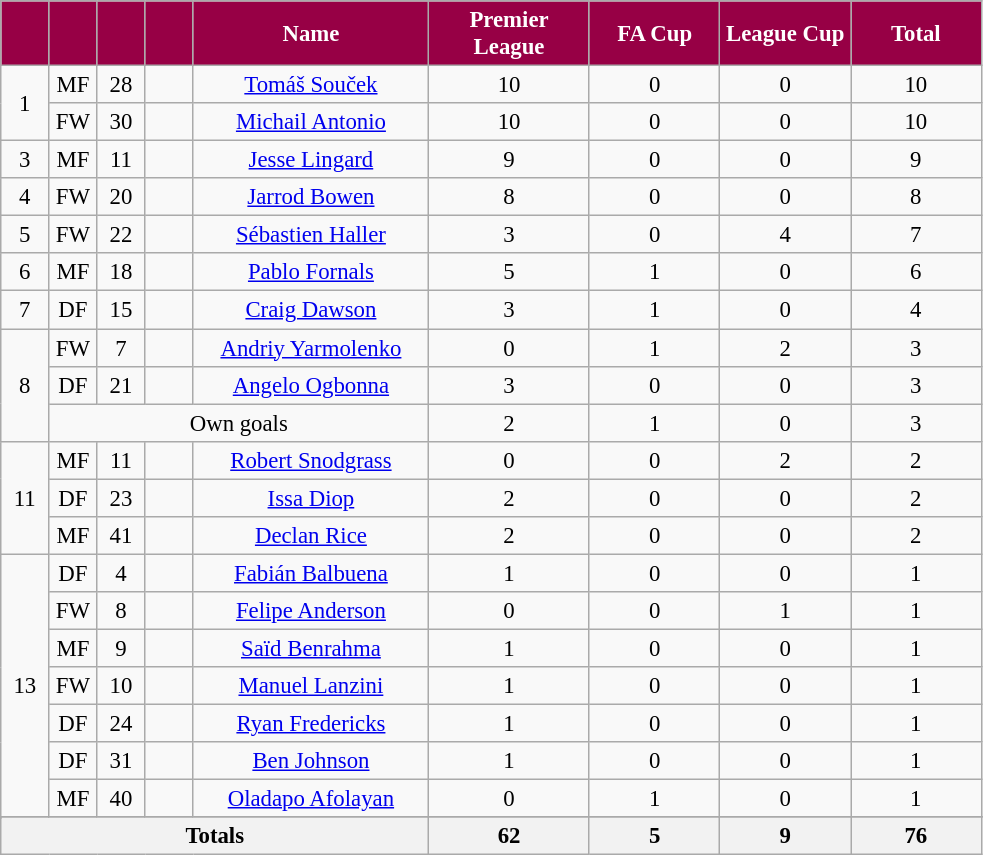<table class="wikitable sortable" style="font-size: 95%; text-align: center;">
<tr>
<th style="width:25px; background:#970045; color:white;"></th>
<th style="width:25px; background:#970045; color:white;"></th>
<th style="width:25px; background:#970045; color:white;"></th>
<th style="width:25px; background:#970045; color:white;"></th>
<th style="width:150px; background:#970045; color:white;">Name</th>
<th style="width:100px; background:#970045; color:white;">Premier League</th>
<th style="width:80px; background:#970045; color:white;">FA Cup</th>
<th style="width:80px; background:#970045; color:white;">League Cup</th>
<th style="width:80px; background:#970045; color:white;"><strong>Total</strong></th>
</tr>
<tr>
<td rowspan=2>1</td>
<td>MF</td>
<td>28</td>
<td></td>
<td data-sort-value="Souček, Tomáš"><a href='#'>Tomáš Souček</a></td>
<td>10</td>
<td>0</td>
<td>0</td>
<td>10</td>
</tr>
<tr>
<td>FW</td>
<td>30</td>
<td></td>
<td data-sort-value="Antonio, Michail"><a href='#'>Michail Antonio</a></td>
<td>10</td>
<td>0</td>
<td>0</td>
<td>10</td>
</tr>
<tr>
<td rowspan=1>3</td>
<td>MF</td>
<td>11</td>
<td></td>
<td data-sort-value="Lingard, Jesse"><a href='#'>Jesse Lingard</a></td>
<td>9</td>
<td>0</td>
<td>0</td>
<td>9</td>
</tr>
<tr>
<td rowspan=1>4</td>
<td>FW</td>
<td>20</td>
<td></td>
<td data-sort-value="Bowen, Jarrod"><a href='#'>Jarrod Bowen</a></td>
<td>8</td>
<td>0</td>
<td>0</td>
<td>8</td>
</tr>
<tr>
<td rowspan=1>5</td>
<td>FW</td>
<td>22</td>
<td></td>
<td data-sort-value="Haller, Sébastien"><a href='#'>Sébastien Haller</a></td>
<td>3</td>
<td>0</td>
<td>4</td>
<td>7</td>
</tr>
<tr>
<td rowspan=1>6</td>
<td>MF</td>
<td>18</td>
<td></td>
<td data-sort-value"Fornals, Pablo"><a href='#'>Pablo Fornals</a></td>
<td>5</td>
<td>1</td>
<td>0</td>
<td>6</td>
</tr>
<tr>
<td rowspan=1>7</td>
<td>DF</td>
<td>15</td>
<td></td>
<td data-sort-value="Dawson, Craig"><a href='#'>Craig Dawson</a></td>
<td>3</td>
<td>1</td>
<td>0</td>
<td>4</td>
</tr>
<tr>
<td rowspan=3>8</td>
<td>FW</td>
<td>7</td>
<td></td>
<td data-sort-value="Yarmolenko, Andriy"><a href='#'>Andriy Yarmolenko</a></td>
<td>0</td>
<td>1</td>
<td>2</td>
<td>3</td>
</tr>
<tr>
<td>DF</td>
<td>21</td>
<td></td>
<td data-sort-value="Ogbonna, Angelo"><a href='#'>Angelo Ogbonna</a></td>
<td>3</td>
<td>0</td>
<td>0</td>
<td>3</td>
</tr>
<tr>
<td colspan="4">Own goals</td>
<td>2</td>
<td>1</td>
<td>0</td>
<td>3</td>
</tr>
<tr>
<td rowspan=3>11</td>
<td>MF</td>
<td>11</td>
<td></td>
<td data-sort-value="Snodgrass, Robert"><a href='#'>Robert Snodgrass</a></td>
<td>0</td>
<td>0</td>
<td>2</td>
<td>2</td>
</tr>
<tr>
<td>DF</td>
<td>23</td>
<td></td>
<td data-sort-value="Diop, Issa"><a href='#'>Issa Diop</a></td>
<td>2</td>
<td>0</td>
<td>0</td>
<td>2</td>
</tr>
<tr>
<td>MF</td>
<td>41</td>
<td></td>
<td data-sort-value="Rice, Declan"><a href='#'>Declan Rice</a></td>
<td>2</td>
<td>0</td>
<td>0</td>
<td>2</td>
</tr>
<tr>
<td rowspan=8>13</td>
<td>DF</td>
<td>4</td>
<td></td>
<td data-sort-value="Balbuena, Fabián"><a href='#'>Fabián Balbuena</a></td>
<td>1</td>
<td>0</td>
<td>0</td>
<td>1</td>
</tr>
<tr>
<td>FW</td>
<td>8</td>
<td></td>
<td data-sort-value="Anderson, Felipe"><a href='#'>Felipe Anderson</a></td>
<td>0</td>
<td>0</td>
<td>1</td>
<td>1</td>
</tr>
<tr>
<td>MF</td>
<td>9</td>
<td></td>
<td data-sort-value="Benrahma, Saïd"><a href='#'>Saïd Benrahma</a></td>
<td>1</td>
<td>0</td>
<td>0</td>
<td>1</td>
</tr>
<tr>
<td>FW</td>
<td>10</td>
<td></td>
<td data-sort-value="Lanzini, Manuel"><a href='#'>Manuel Lanzini</a></td>
<td>1</td>
<td>0</td>
<td>0</td>
<td>1</td>
</tr>
<tr>
<td>DF</td>
<td>24</td>
<td></td>
<td data-sort-value="Fredericks, Ryan"><a href='#'>Ryan Fredericks</a></td>
<td>1</td>
<td>0</td>
<td>0</td>
<td>1</td>
</tr>
<tr>
<td>DF</td>
<td>31</td>
<td></td>
<td data-sort-value="Johnson, Ben"><a href='#'>Ben Johnson</a></td>
<td>1</td>
<td>0</td>
<td>0</td>
<td>1</td>
</tr>
<tr>
<td>MF</td>
<td>40</td>
<td></td>
<td data-sort-value="Afolayan, Oladapo"><a href='#'>Oladapo Afolayan</a></td>
<td>0</td>
<td>1</td>
<td>0</td>
<td>1</td>
</tr>
<tr>
</tr>
<tr class="sortbottom">
</tr>
<tr class="sortbottom">
<th colspan=5><strong>Totals</strong></th>
<th><strong>62</strong></th>
<th><strong>5</strong></th>
<th><strong>9</strong></th>
<th><strong>76</strong></th>
</tr>
</table>
